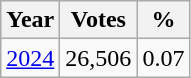<table class="wikitable">
<tr>
<th>Year</th>
<th>Votes</th>
<th>%</th>
</tr>
<tr>
<td><a href='#'>2024</a></td>
<td>26,506</td>
<td>0.07</td>
</tr>
</table>
